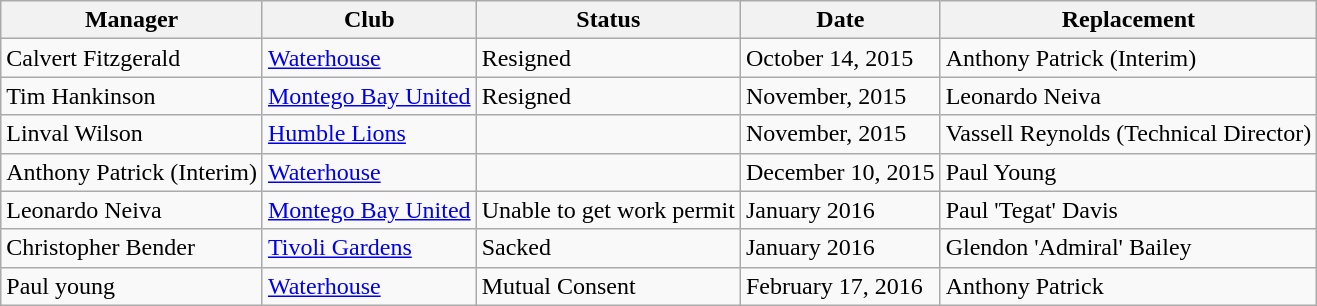<table class="wikitable">
<tr>
<th>Manager</th>
<th>Club</th>
<th>Status</th>
<th>Date</th>
<th>Replacement</th>
</tr>
<tr>
<td> Calvert Fitzgerald</td>
<td><a href='#'>Waterhouse</a></td>
<td>Resigned</td>
<td>October 14, 2015</td>
<td> Anthony Patrick (Interim) </td>
</tr>
<tr>
<td> Tim Hankinson</td>
<td><a href='#'>Montego Bay United</a></td>
<td>Resigned</td>
<td>November, 2015</td>
<td> Leonardo Neiva </td>
</tr>
<tr>
<td> Linval Wilson</td>
<td><a href='#'>Humble Lions</a></td>
<td></td>
<td>November, 2015</td>
<td>Vassell Reynolds (Technical Director) </td>
</tr>
<tr>
<td> Anthony Patrick (Interim)</td>
<td><a href='#'>Waterhouse</a></td>
<td></td>
<td>December 10, 2015</td>
<td>Paul Young</td>
</tr>
<tr>
<td> Leonardo Neiva</td>
<td><a href='#'>Montego Bay United</a></td>
<td>Unable to get work permit</td>
<td>January 2016</td>
<td> Paul 'Tegat' Davis</td>
</tr>
<tr>
<td> Christopher Bender</td>
<td><a href='#'>Tivoli Gardens</a></td>
<td>Sacked</td>
<td>January 2016</td>
<td> Glendon 'Admiral' Bailey</td>
</tr>
<tr>
<td> Paul young</td>
<td><a href='#'>Waterhouse</a></td>
<td>Mutual Consent</td>
<td>February 17, 2016</td>
<td> Anthony Patrick </td>
</tr>
</table>
